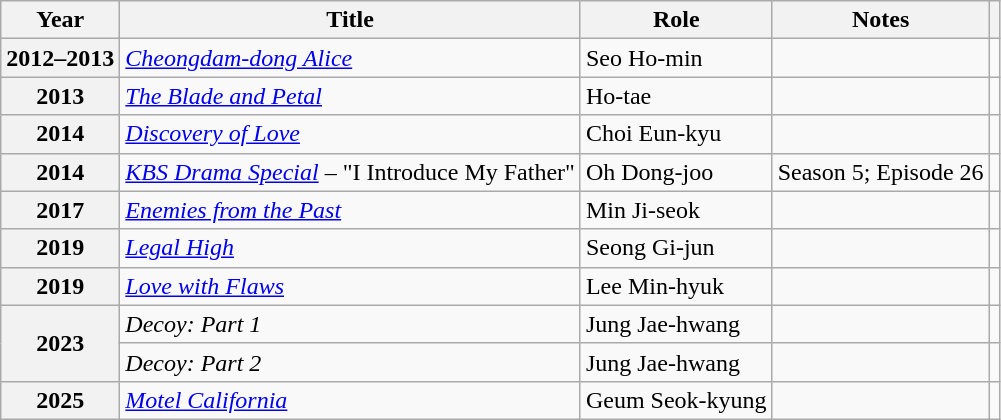<table class="wikitable plainrowheaders sortable">
<tr>
<th scope="col">Year</th>
<th scope="col">Title</th>
<th scope="col">Role</th>
<th scope="col" class="unsortable">Notes</th>
<th scope="col" class="unsortable"></th>
</tr>
<tr>
<th scope="row">2012–2013</th>
<td><em><a href='#'>Cheongdam-dong Alice</a></em></td>
<td>Seo Ho-min</td>
<td></td>
<td style="text-align:center"></td>
</tr>
<tr>
<th scope="row">2013</th>
<td><em><a href='#'>The Blade and Petal</a></em></td>
<td>Ho-tae</td>
<td></td>
<td style="text-align:center"></td>
</tr>
<tr>
<th scope="row">2014</th>
<td><em><a href='#'>Discovery of Love</a></em></td>
<td>Choi Eun-kyu</td>
<td></td>
<td style="text-align:center"></td>
</tr>
<tr>
<th scope="row">2014</th>
<td><em><a href='#'>KBS Drama Special</a></em> – "I Introduce My Father"</td>
<td>Oh Dong-joo</td>
<td>Season 5; Episode 26</td>
<td style="text-align:center"></td>
</tr>
<tr>
<th scope="row">2017</th>
<td><em><a href='#'>Enemies from the Past</a></em></td>
<td>Min Ji-seok</td>
<td></td>
<td style="text-align:center"></td>
</tr>
<tr>
<th scope="row">2019</th>
<td><em><a href='#'>Legal High</a></em></td>
<td>Seong Gi-jun</td>
<td></td>
<td style="text-align:center"></td>
</tr>
<tr>
<th scope="row">2019</th>
<td><em><a href='#'>Love with Flaws</a></em></td>
<td>Lee Min-hyuk</td>
<td></td>
<td style="text-align:center"></td>
</tr>
<tr>
<th scope="row" rowspan="2">2023</th>
<td><em>Decoy: Part 1</em></td>
<td>Jung Jae-hwang</td>
<td></td>
<td style="text-align:center"></td>
</tr>
<tr>
<td><em>Decoy: Part 2</em></td>
<td>Jung Jae-hwang</td>
<td></td>
<td style="text-align:center"></td>
</tr>
<tr>
<th scope="row">2025</th>
<td><em><a href='#'>Motel California</a></em></td>
<td>Geum Seok-kyung</td>
<td></td>
<td style="text-align:center"></td>
</tr>
</table>
